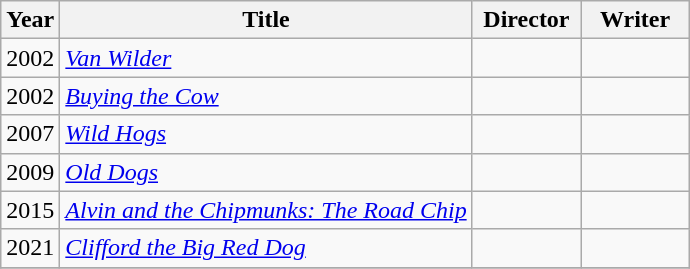<table class="wikitable">
<tr>
<th>Year</th>
<th>Title</th>
<th width=65>Director</th>
<th width=65>Writer</th>
</tr>
<tr>
<td>2002</td>
<td><em><a href='#'>Van Wilder</a></em></td>
<td></td>
<td></td>
</tr>
<tr>
<td>2002</td>
<td><em><a href='#'>Buying the Cow</a></em></td>
<td></td>
<td></td>
</tr>
<tr>
<td>2007</td>
<td><em><a href='#'>Wild Hogs</a></em></td>
<td></td>
<td></td>
</tr>
<tr>
<td>2009</td>
<td><em><a href='#'>Old Dogs</a></em></td>
<td></td>
<td></td>
</tr>
<tr>
<td>2015</td>
<td><em><a href='#'>Alvin and the Chipmunks: The Road Chip</a></em></td>
<td></td>
<td></td>
</tr>
<tr>
<td>2021</td>
<td><em><a href='#'>Clifford the Big Red Dog</a></em></td>
<td></td>
<td></td>
</tr>
<tr>
</tr>
</table>
